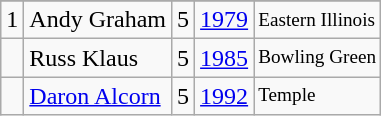<table class="wikitable">
<tr>
</tr>
<tr>
<td>1</td>
<td>Andy Graham</td>
<td>5</td>
<td><a href='#'>1979</a></td>
<td style="font-size:80%;">Eastern Illinois</td>
</tr>
<tr>
<td></td>
<td>Russ Klaus</td>
<td>5</td>
<td><a href='#'>1985</a></td>
<td style="font-size:80%;">Bowling Green</td>
</tr>
<tr>
<td></td>
<td><a href='#'>Daron Alcorn</a></td>
<td>5</td>
<td><a href='#'>1992</a></td>
<td style="font-size:80%;">Temple</td>
</tr>
</table>
